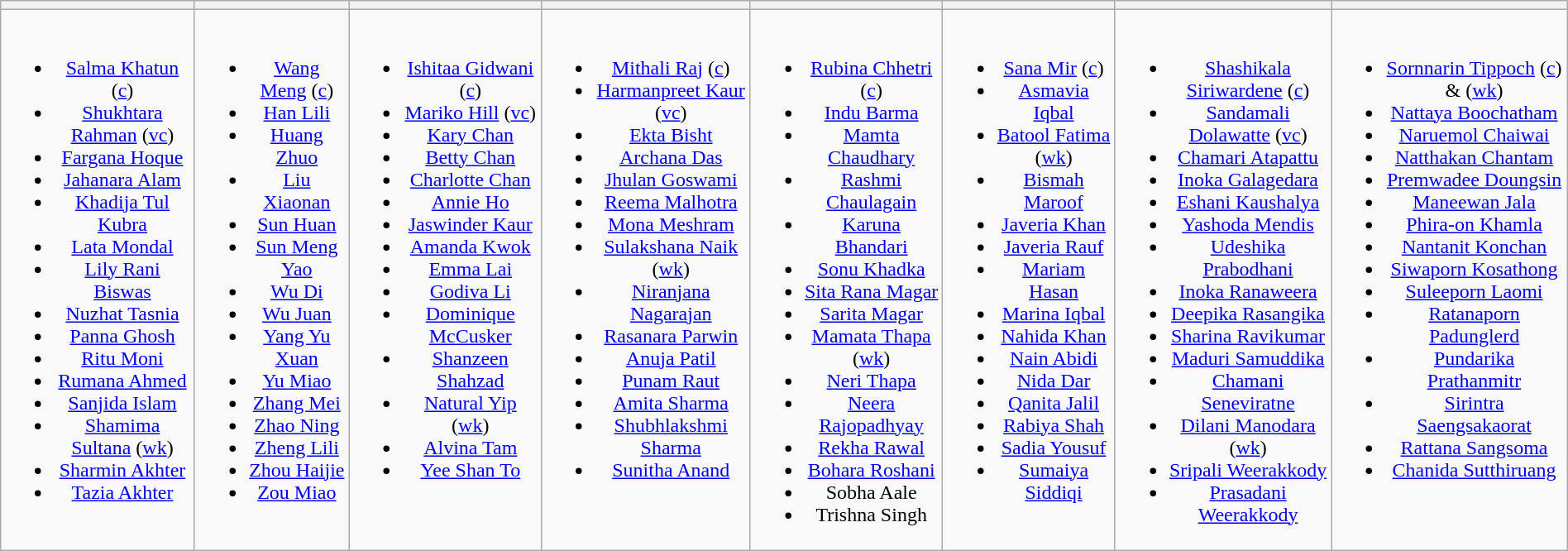<table class="wikitable" style="text-align:center; margin:auto">
<tr>
<th></th>
<th></th>
<th></th>
<th></th>
<th></th>
<th></th>
<th></th>
<th></th>
</tr>
<tr>
<td valign=top><br><ul><li><a href='#'>Salma Khatun</a> (<a href='#'>c</a>)</li><li><a href='#'>Shukhtara Rahman</a> (<a href='#'>vc</a>)</li><li><a href='#'>Fargana Hoque</a></li><li><a href='#'>Jahanara Alam</a></li><li><a href='#'>Khadija Tul Kubra</a></li><li><a href='#'>Lata Mondal</a></li><li><a href='#'>Lily Rani Biswas</a></li><li><a href='#'>Nuzhat Tasnia</a></li><li><a href='#'>Panna Ghosh</a></li><li><a href='#'>Ritu Moni</a></li><li><a href='#'>Rumana Ahmed</a></li><li><a href='#'>Sanjida Islam</a></li><li><a href='#'>Shamima Sultana</a> (<a href='#'>wk</a>)</li><li><a href='#'>Sharmin Akhter</a></li><li><a href='#'>Tazia Akhter</a></li></ul></td>
<td valign=top><br><ul><li><a href='#'>Wang Meng</a> (<a href='#'>c</a>)</li><li><a href='#'>Han Lili</a></li><li><a href='#'>Huang Zhuo</a></li><li><a href='#'>Liu Xiaonan</a></li><li><a href='#'>Sun Huan</a></li><li><a href='#'>Sun Meng Yao</a></li><li><a href='#'>Wu Di</a></li><li><a href='#'>Wu Juan</a></li><li><a href='#'>Yang Yu Xuan</a></li><li><a href='#'>Yu Miao</a></li><li><a href='#'>Zhang Mei</a></li><li><a href='#'>Zhao Ning</a></li><li><a href='#'>Zheng Lili</a></li><li><a href='#'>Zhou Haijie</a></li><li><a href='#'>Zou Miao</a></li></ul></td>
<td valign=top><br><ul><li><a href='#'>Ishitaa Gidwani</a> (<a href='#'>c</a>)</li><li><a href='#'>Mariko Hill</a> (<a href='#'>vc</a>)</li><li><a href='#'>Kary Chan</a></li><li><a href='#'>Betty Chan</a></li><li><a href='#'>Charlotte Chan</a></li><li><a href='#'>Annie Ho</a></li><li><a href='#'>Jaswinder Kaur</a></li><li><a href='#'>Amanda Kwok</a></li><li><a href='#'>Emma Lai</a></li><li><a href='#'>Godiva Li</a></li><li><a href='#'>Dominique McCusker</a></li><li><a href='#'>Shanzeen Shahzad</a></li><li><a href='#'>Natural Yip</a> (<a href='#'>wk</a>)</li><li><a href='#'>Alvina Tam</a></li><li><a href='#'>Yee Shan To</a></li></ul></td>
<td valign=top><br><ul><li><a href='#'>Mithali Raj</a> (<a href='#'>c</a>)</li><li><a href='#'>Harmanpreet Kaur</a> (<a href='#'>vc</a>)</li><li><a href='#'>Ekta Bisht</a></li><li><a href='#'>Archana Das</a></li><li><a href='#'>Jhulan Goswami</a></li><li><a href='#'>Reema Malhotra</a></li><li><a href='#'>Mona Meshram</a></li><li><a href='#'>Sulakshana Naik</a> (<a href='#'>wk</a>)</li><li><a href='#'>Niranjana Nagarajan</a></li><li><a href='#'>Rasanara Parwin</a></li><li><a href='#'>Anuja Patil</a></li><li><a href='#'>Punam Raut</a></li><li><a href='#'>Amita Sharma</a></li><li><a href='#'>Shubhlakshmi Sharma</a></li><li><a href='#'>Sunitha Anand</a></li></ul></td>
<td valign=top><br><ul><li><a href='#'>Rubina Chhetri</a> (<a href='#'>c</a>)</li><li><a href='#'>Indu Barma</a></li><li><a href='#'>Mamta Chaudhary</a></li><li><a href='#'>Rashmi Chaulagain</a></li><li><a href='#'>Karuna Bhandari</a></li><li><a href='#'>Sonu Khadka</a></li><li><a href='#'>Sita Rana Magar</a></li><li><a href='#'>Sarita Magar</a></li><li><a href='#'>Mamata Thapa</a> (<a href='#'>wk</a>)</li><li><a href='#'>Neri Thapa</a></li><li><a href='#'>Neera Rajopadhyay</a></li><li><a href='#'>Rekha Rawal</a></li><li><a href='#'>Bohara Roshani</a></li><li>Sobha Aale</li><li>Trishna Singh</li></ul></td>
<td valign=top><br><ul><li><a href='#'>Sana Mir</a> (<a href='#'>c</a>)</li><li><a href='#'>Asmavia Iqbal</a></li><li><a href='#'>Batool Fatima</a> (<a href='#'>wk</a>)</li><li><a href='#'>Bismah Maroof</a></li><li><a href='#'>Javeria Khan</a></li><li><a href='#'>Javeria Rauf</a></li><li><a href='#'>Mariam Hasan</a></li><li><a href='#'>Marina Iqbal</a></li><li><a href='#'>Nahida Khan</a></li><li><a href='#'>Nain Abidi</a></li><li><a href='#'>Nida Dar</a></li><li><a href='#'>Qanita Jalil</a></li><li><a href='#'>Rabiya Shah</a></li><li><a href='#'>Sadia Yousuf</a></li><li><a href='#'>Sumaiya Siddiqi</a></li></ul></td>
<td valign=top><br><ul><li><a href='#'>Shashikala Siriwardene</a> (<a href='#'>c</a>)</li><li><a href='#'>Sandamali Dolawatte</a> (<a href='#'>vc</a>)</li><li><a href='#'>Chamari Atapattu</a></li><li><a href='#'>Inoka Galagedara</a></li><li><a href='#'>Eshani Kaushalya</a></li><li><a href='#'>Yashoda Mendis</a></li><li><a href='#'>Udeshika Prabodhani</a></li><li><a href='#'>Inoka Ranaweera</a></li><li><a href='#'>Deepika Rasangika</a></li><li><a href='#'>Sharina Ravikumar</a></li><li><a href='#'>Maduri Samuddika</a></li><li><a href='#'>Chamani Seneviratne</a></li><li><a href='#'>Dilani Manodara</a> (<a href='#'>wk</a>)</li><li><a href='#'>Sripali Weerakkody</a></li><li><a href='#'>Prasadani Weerakkody</a></li></ul></td>
<td valign=top><br><ul><li><a href='#'>Sornnarin Tippoch</a> (<a href='#'>c</a>) & (<a href='#'>wk</a>)</li><li><a href='#'>Nattaya Boochatham</a></li><li><a href='#'>Naruemol Chaiwai</a></li><li><a href='#'>Natthakan Chantam</a></li><li><a href='#'>Premwadee Doungsin</a></li><li><a href='#'>Maneewan Jala</a></li><li><a href='#'>Phira-on Khamla</a></li><li><a href='#'>Nantanit Konchan</a></li><li><a href='#'>Siwaporn Kosathong</a></li><li><a href='#'>Suleeporn Laomi</a></li><li><a href='#'>Ratanaporn Padunglerd</a></li><li><a href='#'>Pundarika Prathanmitr</a></li><li><a href='#'>Sirintra Saengsakaorat</a></li><li><a href='#'>Rattana Sangsoma</a></li><li><a href='#'>Chanida Sutthiruang</a></li></ul></td>
</tr>
</table>
